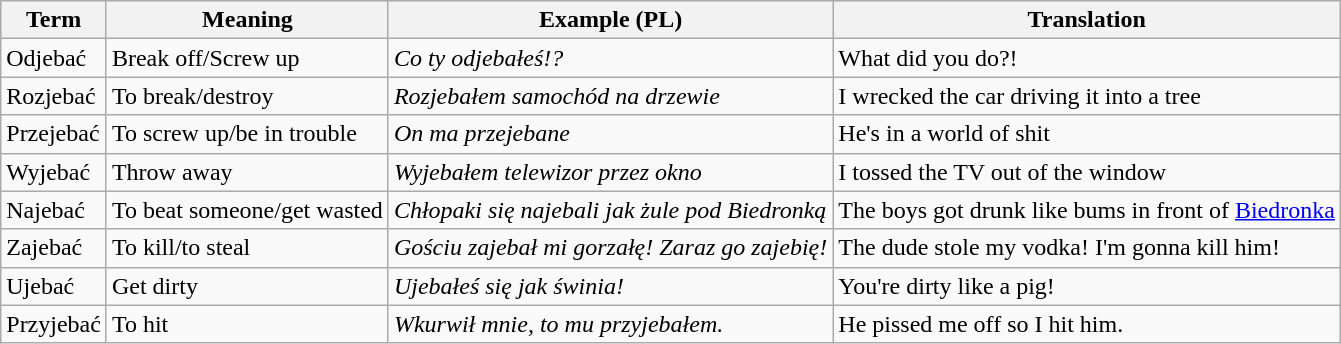<table class="wikitable">
<tr>
<th>Term</th>
<th>Meaning</th>
<th>Example (PL)</th>
<th>Translation</th>
</tr>
<tr>
<td>Odjebać</td>
<td>Break off/Screw up</td>
<td><em>Co ty odjebałeś!?</em></td>
<td>What did you do?!</td>
</tr>
<tr>
<td>Rozjebać</td>
<td>To break/destroy</td>
<td><em>Rozjebałem samochód na drzewie</em></td>
<td>I wrecked the car driving it into a tree</td>
</tr>
<tr>
<td>Przejebać</td>
<td>To screw up/be in trouble</td>
<td><em>On ma przejebane</em></td>
<td>He's in a world of shit</td>
</tr>
<tr>
<td>Wyjebać</td>
<td>Throw away</td>
<td><em>Wyjebałem telewizor przez okno</em></td>
<td>I tossed the TV out of the window</td>
</tr>
<tr>
<td>Najebać</td>
<td>To beat someone/get wasted</td>
<td><em>Chłopaki się najebali jak żule pod Biedronką</em></td>
<td>The boys got drunk like bums in front of <a href='#'>Biedronka</a></td>
</tr>
<tr>
<td>Zajebać</td>
<td>To kill/to steal</td>
<td><em>Gościu zajebał mi gorzałę! Zaraz go zajebię!</em></td>
<td>The dude stole my vodka! I'm gonna kill him!</td>
</tr>
<tr>
<td>Ujebać</td>
<td>Get dirty</td>
<td><em>Ujebałeś się jak świnia!</em></td>
<td>You're dirty like a pig!</td>
</tr>
<tr>
<td>Przyjebać</td>
<td>To hit</td>
<td><em>Wkurwił mnie, to mu przyjebałem.</em></td>
<td>He pissed me off so I hit him.</td>
</tr>
</table>
